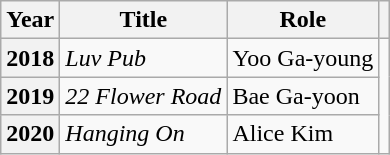<table class="wikitable plainrowheaders sortable">
<tr>
<th scope="col">Year</th>
<th scope="col">Title</th>
<th scope="col">Role</th>
<th scope="col" class="unsortable"></th>
</tr>
<tr>
<th scope="row">2018</th>
<td><em>Luv Pub</em></td>
<td>Yoo Ga-young</td>
<td rowspan="3" style="text-align:center"></td>
</tr>
<tr>
<th scope="row">2019</th>
<td><em>22 Flower Road</em></td>
<td>Bae Ga-yoon</td>
</tr>
<tr>
<th scope="row">2020</th>
<td><em>Hanging On</em></td>
<td>Alice Kim</td>
</tr>
</table>
